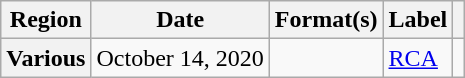<table class="wikitable plainrowheaders">
<tr>
<th scope="col">Region</th>
<th scope="col">Date</th>
<th scope="col">Format(s)</th>
<th scope="col">Label</th>
<th scope="col"></th>
</tr>
<tr>
<th scope="row">Various</th>
<td>October 14, 2020</td>
<td></td>
<td><a href='#'>RCA</a></td>
<td align="center"></td>
</tr>
</table>
